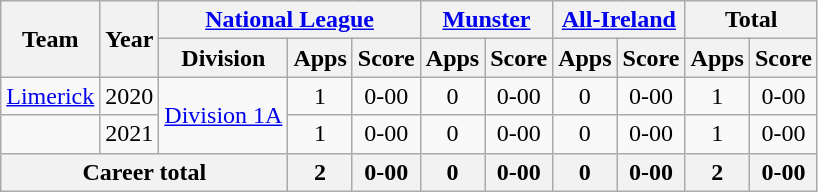<table class="wikitable" style="text-align:center">
<tr>
<th rowspan="2">Team</th>
<th rowspan="2">Year</th>
<th colspan="3"><a href='#'>National League</a></th>
<th colspan="2"><a href='#'>Munster</a></th>
<th colspan="2"><a href='#'>All-Ireland</a></th>
<th colspan="2">Total</th>
</tr>
<tr>
<th>Division</th>
<th>Apps</th>
<th>Score</th>
<th>Apps</th>
<th>Score</th>
<th>Apps</th>
<th>Score</th>
<th>Apps</th>
<th>Score</th>
</tr>
<tr>
<td rowspan="1"><a href='#'>Limerick</a></td>
<td>2020</td>
<td rowspan="2"><a href='#'>Division 1A</a></td>
<td>1</td>
<td>0-00</td>
<td>0</td>
<td>0-00</td>
<td>0</td>
<td>0-00</td>
<td>1</td>
<td>0-00</td>
</tr>
<tr>
<td></td>
<td>2021</td>
<td>1</td>
<td>0-00</td>
<td>0</td>
<td>0-00</td>
<td>0</td>
<td>0-00</td>
<td>1</td>
<td>0-00</td>
</tr>
<tr>
<th colspan="3">Career total</th>
<th>2</th>
<th>0-00</th>
<th>0</th>
<th>0-00</th>
<th>0</th>
<th>0-00</th>
<th>2</th>
<th>0-00</th>
</tr>
</table>
